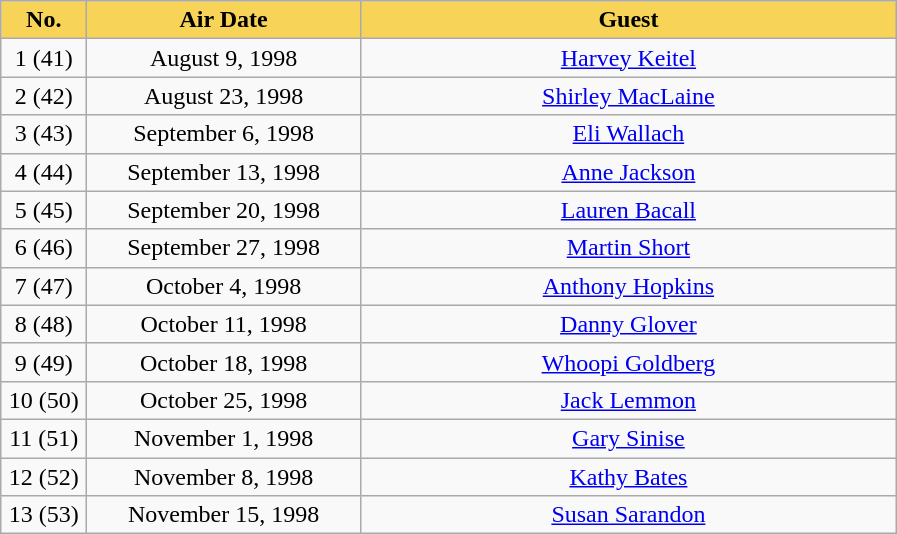<table class="wikitable" style="text-align:center;">
<tr>
<th width="50" style="background:#F7D358">No.</th>
<th width="175" style="background:#F7D358">Air Date</th>
<th width="350" style="background:#F7D358">Guest</th>
</tr>
<tr>
<td>1 (41)</td>
<td>August 9, 1998</td>
<td><a href='#'>Harvey Keitel</a></td>
</tr>
<tr>
<td>2 (42)</td>
<td>August 23, 1998</td>
<td><a href='#'>Shirley MacLaine</a></td>
</tr>
<tr>
<td>3 (43)</td>
<td>September 6, 1998</td>
<td><a href='#'>Eli Wallach</a></td>
</tr>
<tr>
<td>4 (44)</td>
<td>September 13, 1998</td>
<td><a href='#'>Anne Jackson</a></td>
</tr>
<tr>
<td>5 (45)</td>
<td>September 20, 1998</td>
<td><a href='#'>Lauren Bacall</a></td>
</tr>
<tr>
<td>6 (46)</td>
<td>September 27, 1998</td>
<td><a href='#'>Martin Short</a></td>
</tr>
<tr>
<td>7 (47)</td>
<td>October 4, 1998</td>
<td><a href='#'>Anthony Hopkins</a></td>
</tr>
<tr>
<td>8 (48)</td>
<td>October 11, 1998</td>
<td><a href='#'>Danny Glover</a></td>
</tr>
<tr>
<td>9 (49)</td>
<td>October 18, 1998</td>
<td><a href='#'>Whoopi Goldberg</a></td>
</tr>
<tr>
<td>10 (50)</td>
<td>October 25, 1998</td>
<td><a href='#'>Jack Lemmon</a></td>
</tr>
<tr>
<td>11 (51)</td>
<td>November 1, 1998</td>
<td><a href='#'>Gary Sinise</a></td>
</tr>
<tr>
<td>12 (52)</td>
<td>November 8, 1998</td>
<td><a href='#'>Kathy Bates</a></td>
</tr>
<tr>
<td>13 (53)</td>
<td>November 15, 1998</td>
<td><a href='#'>Susan Sarandon</a></td>
</tr>
</table>
